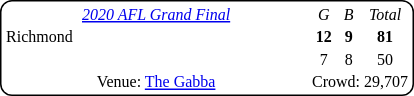<table style="margin-right:4px; margin-top:8px; float:right; border:1px #000 solid; border-radius:8px; background:#fff; font-family:Verdana; font-size:8pt; text-align:center;">
<tr>
<td style="width:200px;"><em><a href='#'>2020 AFL Grand Final</a></em></td>
<td><em>G</em></td>
<td><em>B</em></td>
<td><em>Total</em></td>
</tr>
<tr>
<td style="text-align:left">Richmond</td>
<td><strong>12</strong></td>
<td><strong>9</strong></td>
<td><strong>81</strong></td>
</tr>
<tr>
<td style="text-align:left"></td>
<td>7</td>
<td>8</td>
<td>50</td>
</tr>
<tr>
<td>Venue: <a href='#'>The Gabba</a></td>
<td colspan="3">Crowd: 29,707</td>
</tr>
</table>
